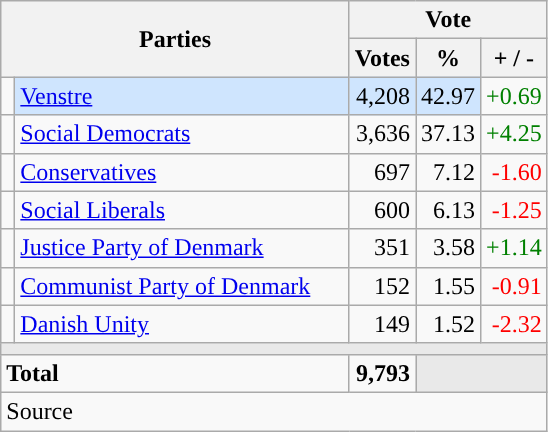<table class="wikitable" style="text-align:right;">
<tr>
<th style="text-align:centre;" rowspan="2" colspan="2" width="225">Parties</th>
<th colspan="3">Vote</th>
</tr>
<tr>
<th width="15">Votes</th>
<th width="15">%</th>
<th width="15">+ / -</th>
</tr>
<tr>
<td width="2" style="color:inherit;background:"></td>
<td bgcolor=#cfe5fe  align="left"><a href='#'>Venstre</a></td>
<td bgcolor=#cfe5fe>4,208</td>
<td bgcolor=#cfe5fe>42.97</td>
<td style=color:green;>+0.69</td>
</tr>
<tr>
<td width="2" style="color:inherit;background:"></td>
<td align="left"><a href='#'>Social Democrats</a></td>
<td>3,636</td>
<td>37.13</td>
<td style=color:green;>+4.25</td>
</tr>
<tr>
<td width="2" style="color:inherit;background:"></td>
<td align="left"><a href='#'>Conservatives</a></td>
<td>697</td>
<td>7.12</td>
<td style=color:red;>-1.60</td>
</tr>
<tr>
<td width="2" style="color:inherit;background:"></td>
<td align="left"><a href='#'>Social Liberals</a></td>
<td>600</td>
<td>6.13</td>
<td style=color:red;>-1.25</td>
</tr>
<tr>
<td width="2" style="color:inherit;background:"></td>
<td align="left"><a href='#'>Justice Party of Denmark</a></td>
<td>351</td>
<td>3.58</td>
<td style=color:green;>+1.14</td>
</tr>
<tr>
<td width="2" style="color:inherit;background:"></td>
<td align="left"><a href='#'>Communist Party of Denmark</a></td>
<td>152</td>
<td>1.55</td>
<td style=color:red;>-0.91</td>
</tr>
<tr>
<td width="2" style="color:inherit;background:"></td>
<td align="left"><a href='#'>Danish Unity</a></td>
<td>149</td>
<td>1.52</td>
<td style=color:red;>-2.32</td>
</tr>
<tr>
<td colspan="7" bgcolor="#E9E9E9"></td>
</tr>
<tr>
<td align="left" colspan="2"><strong>Total</strong></td>
<td><strong>9,793</strong></td>
<td bgcolor="#E9E9E9" colspan="2"></td>
</tr>
<tr>
<td align="left" colspan="6">Source</td>
</tr>
</table>
